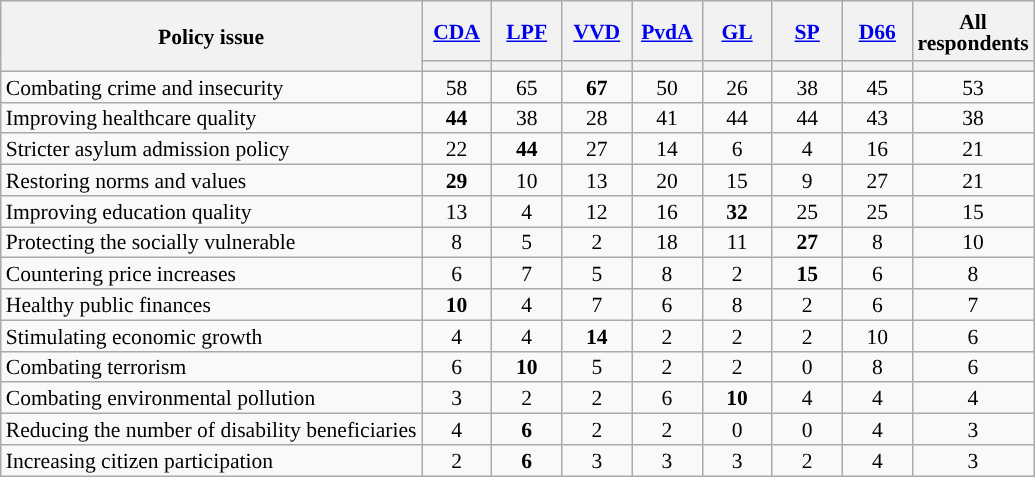<table class="wikitable sortable" style="text-align:center;font-size:90%;line-height:14px">
<tr style="height:40px;">
<th rowspan="2">Policy issue</th>
<th style="width:40px;"><a href='#'>CDA</a></th>
<th style="width:40px;"><a href='#'>LPF</a></th>
<th style="width:40px;"><a href='#'>VVD</a></th>
<th style="width:40px;"><a href='#'>PvdA</a></th>
<th style="width:40px;"><a href='#'>GL</a></th>
<th style="width:40px;"><a href='#'>SP</a></th>
<th style="width:40px;"><a href='#'>D66</a></th>
<th style="width:40px;">All respondents</th>
</tr>
<tr>
<th style="background:"></th>
<th style="background:"></th>
<th style="background:"></th>
<th style="background:"></th>
<th style="background:"></th>
<th style="background:"></th>
<th style="background:"></th>
<th></th>
</tr>
<tr>
<td align="left">Combating crime and insecurity</td>
<td>58</td>
<td>65</td>
<td style="background:"><strong>67</strong></td>
<td>50</td>
<td>26</td>
<td>38</td>
<td>45</td>
<td>53</td>
</tr>
<tr>
<td align="left">Improving healthcare quality</td>
<td style="background:"><strong>44</strong></td>
<td>38</td>
<td>28</td>
<td>41</td>
<td>44</td>
<td>44</td>
<td>43</td>
<td>38</td>
</tr>
<tr>
<td align="left">Stricter asylum admission policy</td>
<td>22</td>
<td style="background:"><strong>44</strong></td>
<td>27</td>
<td>14</td>
<td>6</td>
<td>4</td>
<td>16</td>
<td>21</td>
</tr>
<tr>
<td align="left">Restoring norms and values</td>
<td style="background:"><strong>29</strong></td>
<td>10</td>
<td>13</td>
<td>20</td>
<td>15</td>
<td>9</td>
<td>27</td>
<td>21</td>
</tr>
<tr>
<td align="left">Improving education quality</td>
<td>13</td>
<td>4</td>
<td>12</td>
<td>16</td>
<td style="background:"><strong>32</strong></td>
<td>25</td>
<td>25</td>
<td>15</td>
</tr>
<tr>
<td align="left">Protecting the socially vulnerable</td>
<td>8</td>
<td>5</td>
<td>2</td>
<td>18</td>
<td>11</td>
<td style="background:"><strong>27</strong></td>
<td>8</td>
<td>10</td>
</tr>
<tr>
<td align="left">Countering price increases</td>
<td>6</td>
<td>7</td>
<td>5</td>
<td>8</td>
<td>2</td>
<td style="background:"><strong>15</strong></td>
<td>6</td>
<td>8</td>
</tr>
<tr>
<td align="left">Healthy public finances</td>
<td style="background:"><strong>10</strong></td>
<td>4</td>
<td>7</td>
<td>6</td>
<td>8</td>
<td>2</td>
<td>6</td>
<td>7</td>
</tr>
<tr>
<td align="left">Stimulating economic growth</td>
<td>4</td>
<td>4</td>
<td style="background:"><strong>14</strong></td>
<td>2</td>
<td>2</td>
<td>2</td>
<td>10</td>
<td>6</td>
</tr>
<tr>
<td align="left">Combating terrorism</td>
<td>6</td>
<td style="background:"><strong>10</strong></td>
<td>5</td>
<td>2</td>
<td>2</td>
<td>0</td>
<td>8</td>
<td>6</td>
</tr>
<tr>
<td align="left">Combating environmental pollution</td>
<td>3</td>
<td>2</td>
<td>2</td>
<td>6</td>
<td style="background:"><strong>10</strong></td>
<td>4</td>
<td>4</td>
<td>4</td>
</tr>
<tr>
<td align="left">Reducing the number of disability beneficiaries</td>
<td>4</td>
<td style="background:"><strong>6</strong></td>
<td>2</td>
<td>2</td>
<td>0</td>
<td>0</td>
<td>4</td>
<td>3</td>
</tr>
<tr>
<td align="left">Increasing citizen participation</td>
<td>2</td>
<td style="background:"><strong>6</strong></td>
<td>3</td>
<td>3</td>
<td>3</td>
<td>2</td>
<td>4</td>
<td>3</td>
</tr>
</table>
